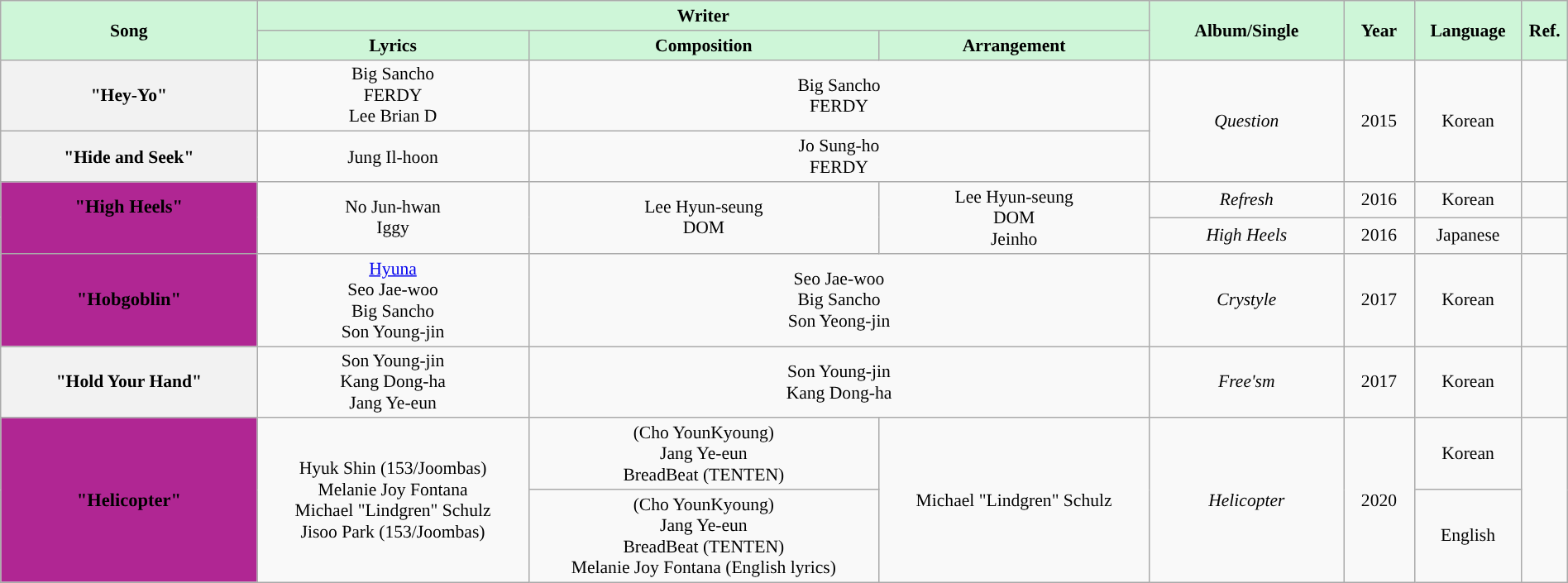<table class="wikitable" style="margin:0.5em auto; clear:both; font-size:.9em; text-align:center; width:100%">
<tr>
<th rowspan="2" style="width:200px; background:#CEF6D8;">Song</th>
<th colspan="3" style="width:900px; background:#CEF6D8;">Writer</th>
<th rowspan="2" style="width:150px; background:#CEF6D8;">Album/Single</th>
<th rowspan="2" style="width:50px; background:#CEF6D8;">Year</th>
<th rowspan="2" style="width:80px; background:#CEF6D8;">Language</th>
<th rowspan="2" style="width:30px; background:#CEF6D8;">Ref.</th>
</tr>
<tr>
<th style=background:#CEF6D8;">Lyrics</th>
<th style=background:#CEF6D8;">Composition</th>
<th style=background:#CEF6D8;">Arrangement</th>
</tr>
<tr>
<th>"Hey-Yo"</th>
<td>Big Sancho<br> FERDY<br> Lee Brian D</td>
<td colspan="2">Big Sancho<br> FERDY</td>
<td rowspan="2"><em>Question</em></td>
<td rowspan="2">2015</td>
<td rowspan="2">Korean</td>
<td rowspan="2"></td>
</tr>
<tr>
<th>"Hide and Seek" <br></th>
<td>Jung Il-hoon</td>
<td colspan="2">Jo Sung-ho<br> FERDY</td>
</tr>
<tr>
<th rowspan="2" scope="row" style="background-color:#B02693; font-size:15px;">"<strong>High Heels</strong>" <br> <br></th>
<td rowspan="2">No Jun-hwan<br> Iggy</td>
<td rowspan="2">Lee Hyun-seung<br> DOM</td>
<td rowspan="2">Lee Hyun-seung<br> DOM<br> Jeinho</td>
<td><em>Refresh</em></td>
<td>2016</td>
<td>Korean</td>
<td></td>
</tr>
<tr>
<td><em>High Heels</em></td>
<td>2016</td>
<td>Japanese</td>
<td></td>
</tr>
<tr>
<th scope="row" style="background-color:#B02693; font-size:15px;">"<strong>Hobgoblin</strong>" <br></th>
<td><a href='#'>Hyuna</a><br> Seo Jae-woo<br> Big Sancho<br> Son Young-jin</td>
<td colspan="2">Seo Jae-woo<br> Big Sancho<br> Son Yeong-jin</td>
<td><em>Crystyle</em></td>
<td>2017</td>
<td>Korean</td>
<td></td>
</tr>
<tr>
<th>"Hold Your Hand" <br></th>
<td>Son Young-jin<br> Kang Dong-ha<br> Jang Ye-eun</td>
<td colspan="2">Son Young-jin<br> Kang Dong-ha</td>
<td><em>Free'sm</em></td>
<td>2017</td>
<td>Korean</td>
<td></td>
</tr>
<tr>
<th rowspan="2" scope="row" style="background-color:#B02693; font-size:15px;">"<strong>Helicopter</strong>"</th>
<td rowspan="2">Hyuk Shin (153/Joombas)<br>Melanie Joy Fontana<br>Michael "Lindgren" Schulz<br>Jisoo Park (153/Joombas)</td>
<td> (Cho YounKyoung)<br>Jang Ye-eun<br>BreadBeat (TENTEN)</td>
<td rowspan="2">Michael "Lindgren" Schulz</td>
<td rowspan="2"><em>Helicopter</em></td>
<td rowspan="2">2020</td>
<td>Korean</td>
<td rowspan="2"></td>
</tr>
<tr>
<td> (Cho YounKyoung)<br>Jang Ye-eun<br>BreadBeat (TENTEN)<br>Melanie Joy Fontana (English lyrics)</td>
<td>English</td>
</tr>
</table>
